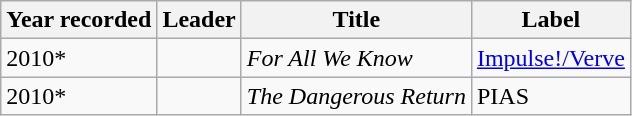<table class="wikitable sortable">
<tr>
<th>Year recorded</th>
<th>Leader</th>
<th>Title</th>
<th>Label</th>
</tr>
<tr>
<td>2010*</td>
<td></td>
<td><em>For All We Know</em></td>
<td><a href='#'>Impulse!/Verve</a></td>
</tr>
<tr>
<td>2010*</td>
<td></td>
<td><em>The Dangerous Return</em></td>
<td>PIAS</td>
</tr>
</table>
